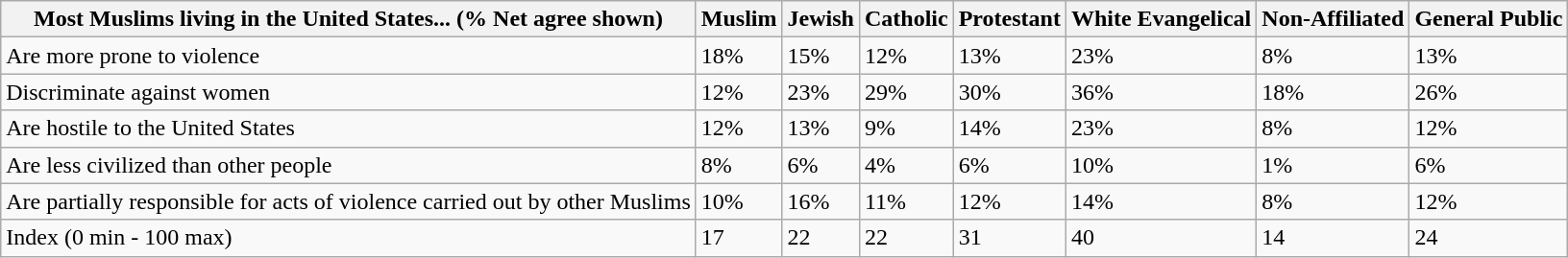<table class="wikitable sortable">
<tr>
<th>Most Muslims living in the United States... (% Net agree shown)</th>
<th>Muslim</th>
<th>Jewish</th>
<th>Catholic</th>
<th>Protestant</th>
<th>White Evangelical</th>
<th>Non-Affiliated</th>
<th>General Public</th>
</tr>
<tr>
<td>Are more prone to violence</td>
<td>18%</td>
<td>15%</td>
<td>12%</td>
<td>13%</td>
<td>23%</td>
<td>8%</td>
<td>13%</td>
</tr>
<tr>
<td>Discriminate against women</td>
<td>12%</td>
<td>23%</td>
<td>29%</td>
<td>30%</td>
<td>36%</td>
<td>18%</td>
<td>26%</td>
</tr>
<tr>
<td>Are hostile to the United States</td>
<td>12%</td>
<td>13%</td>
<td>9%</td>
<td>14%</td>
<td>23%</td>
<td>8%</td>
<td>12%</td>
</tr>
<tr>
<td>Are less civilized than other people</td>
<td>8%</td>
<td>6%</td>
<td>4%</td>
<td>6%</td>
<td>10%</td>
<td>1%</td>
<td>6%</td>
</tr>
<tr>
<td>Are partially responsible for acts of violence carried out by other Muslims</td>
<td>10%</td>
<td>16%</td>
<td>11%</td>
<td>12%</td>
<td>14%</td>
<td>8%</td>
<td>12%</td>
</tr>
<tr>
<td>Index (0 min - 100 max)</td>
<td>17</td>
<td>22</td>
<td>22</td>
<td>31</td>
<td>40</td>
<td>14</td>
<td>24</td>
</tr>
</table>
